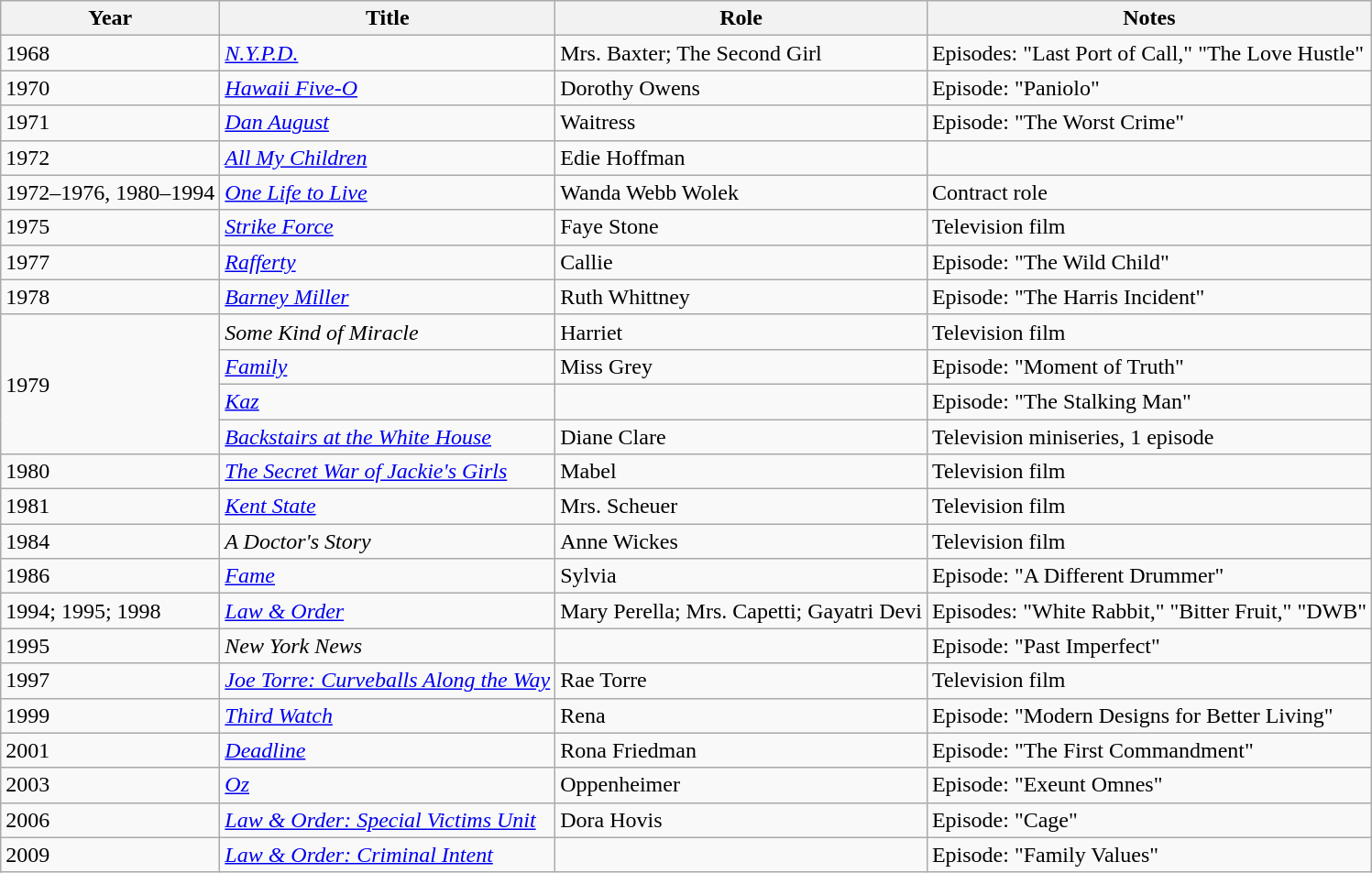<table class="wikitable">
<tr>
<th>Year</th>
<th>Title</th>
<th>Role</th>
<th>Notes</th>
</tr>
<tr>
<td>1968</td>
<td><em><a href='#'>N.Y.P.D.</a></em></td>
<td>Mrs. Baxter; The Second Girl</td>
<td>Episodes: "Last Port of Call," "The Love Hustle"</td>
</tr>
<tr>
<td>1970</td>
<td><em><a href='#'>Hawaii Five-O</a></em></td>
<td>Dorothy Owens</td>
<td>Episode: "Paniolo"</td>
</tr>
<tr>
<td>1971</td>
<td><em><a href='#'>Dan August</a></em></td>
<td>Waitress</td>
<td>Episode: "The Worst Crime"</td>
</tr>
<tr>
<td>1972</td>
<td><em><a href='#'>All My Children</a></em></td>
<td>Edie Hoffman</td>
<td></td>
</tr>
<tr>
<td>1972–1976, 1980–1994</td>
<td><em><a href='#'>One Life to Live</a></em></td>
<td>Wanda Webb Wolek</td>
<td>Contract role</td>
</tr>
<tr>
<td>1975</td>
<td><em><a href='#'>Strike Force</a></em></td>
<td>Faye Stone</td>
<td>Television film</td>
</tr>
<tr>
<td>1977</td>
<td><em><a href='#'>Rafferty</a></em></td>
<td>Callie</td>
<td>Episode: "The Wild Child"</td>
</tr>
<tr>
<td>1978</td>
<td><em><a href='#'>Barney Miller</a></em></td>
<td>Ruth Whittney</td>
<td>Episode: "The Harris Incident"</td>
</tr>
<tr>
<td rowspan="4">1979</td>
<td><em>Some Kind of Miracle</em></td>
<td>Harriet</td>
<td>Television film</td>
</tr>
<tr>
<td><em><a href='#'>Family</a></em></td>
<td>Miss Grey</td>
<td>Episode: "Moment of Truth"</td>
</tr>
<tr>
<td><em><a href='#'>Kaz</a></em></td>
<td></td>
<td>Episode: "The Stalking Man"</td>
</tr>
<tr>
<td><em><a href='#'>Backstairs at the White House</a></em></td>
<td>Diane Clare</td>
<td>Television miniseries, 1 episode</td>
</tr>
<tr>
<td>1980</td>
<td><em><a href='#'>The Secret War of Jackie's Girls</a></em></td>
<td>Mabel</td>
<td>Television film</td>
</tr>
<tr>
<td>1981</td>
<td><em><a href='#'>Kent State</a></em></td>
<td>Mrs. Scheuer</td>
<td>Television film</td>
</tr>
<tr>
<td>1984</td>
<td><em>A Doctor's Story</em></td>
<td>Anne Wickes</td>
<td>Television film</td>
</tr>
<tr>
<td>1986</td>
<td><em><a href='#'>Fame</a></em></td>
<td>Sylvia</td>
<td>Episode: "A Different Drummer"</td>
</tr>
<tr>
<td>1994; 1995; 1998</td>
<td><em><a href='#'>Law & Order</a></em></td>
<td>Mary Perella; Mrs. Capetti; Gayatri Devi</td>
<td>Episodes: "White Rabbit," "Bitter Fruit," "DWB"</td>
</tr>
<tr>
<td>1995</td>
<td><em>New York News</em></td>
<td></td>
<td>Episode: "Past Imperfect"</td>
</tr>
<tr>
<td>1997</td>
<td><em><a href='#'>Joe Torre: Curveballs Along the Way</a></em></td>
<td>Rae Torre</td>
<td>Television film</td>
</tr>
<tr>
<td>1999</td>
<td><em><a href='#'>Third Watch</a></em></td>
<td>Rena</td>
<td>Episode: "Modern Designs for Better Living"</td>
</tr>
<tr>
<td>2001</td>
<td><em><a href='#'>Deadline</a></em></td>
<td>Rona Friedman</td>
<td>Episode: "The First Commandment"</td>
</tr>
<tr>
<td>2003</td>
<td><em><a href='#'>Oz</a></em></td>
<td>Oppenheimer</td>
<td>Episode: "Exeunt Omnes"</td>
</tr>
<tr>
<td>2006</td>
<td><em><a href='#'>Law & Order: Special Victims Unit</a></em></td>
<td>Dora Hovis</td>
<td>Episode: "Cage"</td>
</tr>
<tr>
<td>2009</td>
<td><em><a href='#'>Law & Order: Criminal Intent</a></em></td>
<td></td>
<td>Episode: "Family Values"</td>
</tr>
</table>
